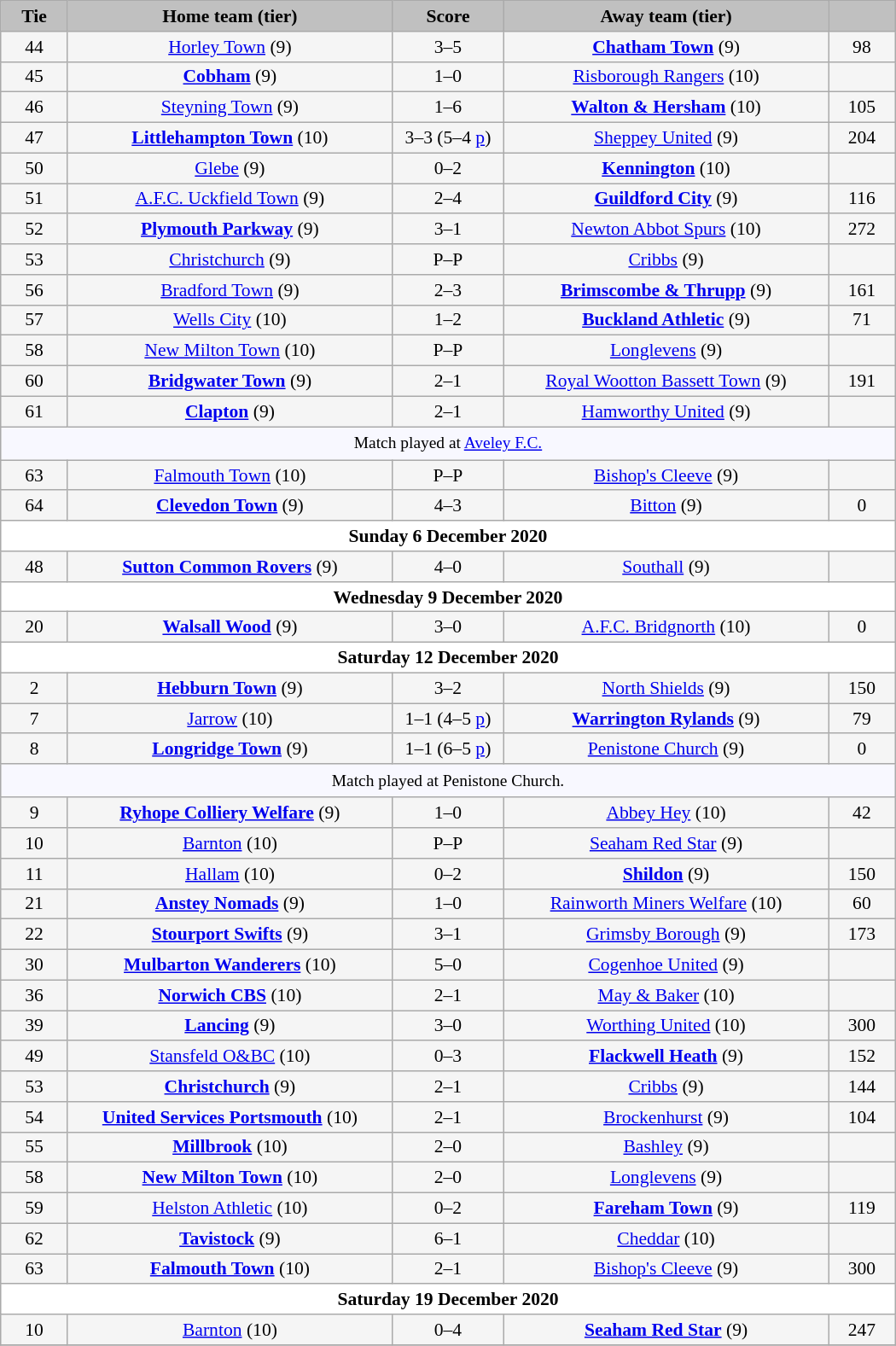<table class="wikitable" style="width: 700px; background:WhiteSmoke; text-align:center; font-size:90%">
<tr>
<td scope="col" style="width:  7.50%; background:silver;"><strong>Tie</strong></td>
<td scope="col" style="width: 36.25%; background:silver;"><strong>Home team (tier)</strong></td>
<td scope="col" style="width: 12.50%; background:silver;"><strong>Score</strong></td>
<td scope="col" style="width: 36.25%; background:silver;"><strong>Away team (tier)</strong></td>
<td scope="col" style="width:  7.50%; background:silver;"><strong></strong></td>
</tr>
<tr>
<td>44</td>
<td><a href='#'>Horley Town</a> (9)</td>
<td>3–5</td>
<td><strong><a href='#'>Chatham Town</a></strong> (9)</td>
<td>98</td>
</tr>
<tr>
<td>45</td>
<td><strong><a href='#'>Cobham</a></strong> (9)</td>
<td>1–0</td>
<td><a href='#'>Risborough Rangers</a> (10)</td>
<td></td>
</tr>
<tr>
<td>46</td>
<td><a href='#'>Steyning Town</a> (9)</td>
<td>1–6</td>
<td><strong><a href='#'>Walton & Hersham</a></strong> (10)</td>
<td>105</td>
</tr>
<tr>
<td>47</td>
<td><strong><a href='#'>Littlehampton Town</a></strong> (10)</td>
<td>3–3 (5–4 <a href='#'>p</a>)</td>
<td><a href='#'>Sheppey United</a> (9)</td>
<td>204</td>
</tr>
<tr>
<td>50</td>
<td><a href='#'>Glebe</a> (9)</td>
<td>0–2</td>
<td><strong><a href='#'>Kennington</a></strong> (10)</td>
<td></td>
</tr>
<tr>
<td>51</td>
<td><a href='#'>A.F.C. Uckfield Town</a> (9)</td>
<td>2–4</td>
<td><strong><a href='#'>Guildford City</a></strong> (9)</td>
<td>116</td>
</tr>
<tr>
<td>52</td>
<td><strong><a href='#'>Plymouth Parkway</a></strong> (9)</td>
<td>3–1</td>
<td><a href='#'>Newton Abbot Spurs</a> (10)</td>
<td>272</td>
</tr>
<tr>
<td>53</td>
<td><a href='#'>Christchurch</a> (9)</td>
<td>P–P</td>
<td><a href='#'>Cribbs</a> (9)</td>
<td></td>
</tr>
<tr>
<td>56</td>
<td><a href='#'>Bradford Town</a> (9)</td>
<td>2–3</td>
<td><strong><a href='#'>Brimscombe & Thrupp</a></strong> (9)</td>
<td>161</td>
</tr>
<tr>
<td>57</td>
<td><a href='#'>Wells City</a> (10)</td>
<td>1–2</td>
<td><strong><a href='#'>Buckland Athletic</a></strong> (9)</td>
<td>71</td>
</tr>
<tr>
<td>58</td>
<td><a href='#'>New Milton Town</a> (10)</td>
<td>P–P</td>
<td><a href='#'>Longlevens</a> (9)</td>
<td></td>
</tr>
<tr>
<td>60</td>
<td><strong><a href='#'>Bridgwater Town</a></strong> (9)</td>
<td>2–1</td>
<td><a href='#'>Royal Wootton Bassett Town</a> (9)</td>
<td>191</td>
</tr>
<tr>
<td>61</td>
<td><strong><a href='#'>Clapton</a></strong> (9)</td>
<td>2–1</td>
<td><a href='#'>Hamworthy United</a> (9)</td>
<td></td>
</tr>
<tr>
<td colspan="5" style="background:GhostWhite; height:20px; text-align:center; font-size:90%">Match played at <a href='#'>Aveley F.C.</a></td>
</tr>
<tr>
<td>63</td>
<td><a href='#'>Falmouth Town</a> (10)</td>
<td>P–P</td>
<td><a href='#'>Bishop's Cleeve</a> (9)</td>
<td></td>
</tr>
<tr>
<td>64</td>
<td><strong><a href='#'>Clevedon Town</a></strong> (9)</td>
<td>4–3</td>
<td><a href='#'>Bitton</a> (9)</td>
<td>0</td>
</tr>
<tr>
<td colspan="5" style= background:White><strong>Sunday 6 December 2020</strong></td>
</tr>
<tr>
<td>48</td>
<td><strong><a href='#'>Sutton Common Rovers</a></strong> (9)</td>
<td>4–0</td>
<td><a href='#'>Southall</a> (9)</td>
<td></td>
</tr>
<tr>
<td colspan="5" style= background:White><strong>Wednesday 9 December 2020</strong></td>
</tr>
<tr>
<td>20</td>
<td><strong><a href='#'>Walsall Wood</a></strong> (9)</td>
<td>3–0</td>
<td><a href='#'>A.F.C. Bridgnorth</a> (10)</td>
<td>0</td>
</tr>
<tr>
<td colspan="5" style= background:White><strong>Saturday 12 December 2020</strong></td>
</tr>
<tr>
<td>2</td>
<td><strong><a href='#'>Hebburn Town</a></strong> (9)</td>
<td>3–2</td>
<td><a href='#'>North Shields</a> (9)</td>
<td>150</td>
</tr>
<tr>
<td>7</td>
<td><a href='#'>Jarrow</a> (10)</td>
<td>1–1 (4–5 <a href='#'>p</a>)</td>
<td><strong><a href='#'>Warrington Rylands</a></strong> (9)</td>
<td>79</td>
</tr>
<tr>
<td>8</td>
<td><strong><a href='#'>Longridge Town</a></strong> (9)</td>
<td>1–1 (6–5 <a href='#'>p</a>)</td>
<td><a href='#'>Penistone Church</a> (9)</td>
<td>0</td>
</tr>
<tr>
<td colspan="5" style="background:GhostWhite; height:20px; text-align:center; font-size:90%">Match played at Penistone Church.</td>
</tr>
<tr>
<td>9</td>
<td><strong><a href='#'>Ryhope Colliery Welfare</a></strong> (9)</td>
<td>1–0</td>
<td><a href='#'>Abbey Hey</a> (10)</td>
<td>42</td>
</tr>
<tr>
<td>10</td>
<td><a href='#'>Barnton</a> (10)</td>
<td>P–P</td>
<td><a href='#'>Seaham Red Star</a> (9)</td>
<td></td>
</tr>
<tr>
<td>11</td>
<td><a href='#'>Hallam</a> (10)</td>
<td>0–2</td>
<td><strong><a href='#'>Shildon</a></strong> (9)</td>
<td>150</td>
</tr>
<tr>
<td>21</td>
<td><strong><a href='#'>Anstey Nomads</a></strong> (9)</td>
<td>1–0</td>
<td><a href='#'>Rainworth Miners Welfare</a> (10)</td>
<td>60</td>
</tr>
<tr>
<td>22</td>
<td><strong><a href='#'>Stourport Swifts</a></strong> (9)</td>
<td>3–1</td>
<td><a href='#'>Grimsby Borough</a> (9)</td>
<td>173</td>
</tr>
<tr>
<td>30</td>
<td><strong><a href='#'>Mulbarton Wanderers</a></strong> (10)</td>
<td>5–0</td>
<td><a href='#'>Cogenhoe United</a> (9)</td>
<td></td>
</tr>
<tr>
<td>36</td>
<td><strong><a href='#'>Norwich CBS</a></strong> (10)</td>
<td>2–1</td>
<td><a href='#'>May & Baker</a> (10)</td>
<td></td>
</tr>
<tr>
<td>39</td>
<td><strong><a href='#'>Lancing</a></strong> (9)</td>
<td>3–0</td>
<td><a href='#'>Worthing United</a> (10)</td>
<td>300</td>
</tr>
<tr>
<td>49</td>
<td><a href='#'>Stansfeld O&BC</a> (10)</td>
<td>0–3</td>
<td><strong><a href='#'>Flackwell Heath</a></strong> (9)</td>
<td>152</td>
</tr>
<tr>
<td>53</td>
<td><strong><a href='#'>Christchurch</a></strong> (9)</td>
<td>2–1</td>
<td><a href='#'>Cribbs</a> (9)</td>
<td>144</td>
</tr>
<tr>
<td>54</td>
<td><strong><a href='#'>United Services Portsmouth</a></strong> (10)</td>
<td>2–1</td>
<td><a href='#'>Brockenhurst</a> (9)</td>
<td>104</td>
</tr>
<tr>
<td>55</td>
<td><strong><a href='#'>Millbrook</a></strong> (10)</td>
<td>2–0</td>
<td><a href='#'>Bashley</a> (9)</td>
<td></td>
</tr>
<tr>
<td>58</td>
<td><strong><a href='#'>New Milton Town</a></strong> (10)</td>
<td>2–0</td>
<td><a href='#'>Longlevens</a> (9)</td>
<td></td>
</tr>
<tr>
<td>59</td>
<td><a href='#'>Helston Athletic</a> (10)</td>
<td>0–2</td>
<td><strong><a href='#'>Fareham Town</a></strong> (9)</td>
<td>119</td>
</tr>
<tr>
<td>62</td>
<td><strong><a href='#'>Tavistock</a></strong> (9)</td>
<td>6–1</td>
<td><a href='#'>Cheddar</a> (10)</td>
<td></td>
</tr>
<tr>
<td>63</td>
<td><strong><a href='#'>Falmouth Town</a></strong> (10)</td>
<td>2–1</td>
<td><a href='#'>Bishop's Cleeve</a> (9)</td>
<td>300</td>
</tr>
<tr>
<td colspan="5" style= background:White><strong>Saturday 19 December 2020</strong></td>
</tr>
<tr>
<td>10</td>
<td><a href='#'>Barnton</a> (10)</td>
<td>0–4</td>
<td><strong><a href='#'>Seaham Red Star</a></strong> (9)</td>
<td>247</td>
</tr>
<tr>
</tr>
</table>
